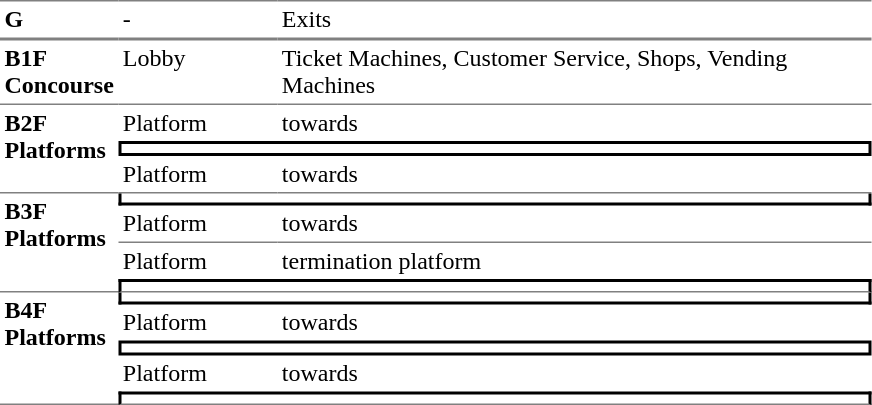<table table border=0 cellspacing=0 cellpadding=3>
<tr>
<td style="border-top:solid 1px gray;border-bottom:solid 1px gray" width=50 valign=top><strong>G</strong></td>
<td style="border-top:solid 1px gray;border-bottom:solid 1px gray;" width=100 valign=top>-</td>
<td style="border-top:solid 1px gray;border-bottom:solid 1px gray;" width=390 valign=top>Exits</td>
</tr>
<tr>
<td style="border-bottom:solid 1px gray; border-top:solid 1px gray;" valign=top width=50><strong>B1F<br>Concourse</strong></td>
<td style="border-bottom:solid 1px gray; border-top:solid 1px gray;" valign=top width=100>Lobby</td>
<td style="border-bottom:solid 1px gray; border-top:solid 1px gray;" valign=top width=390>Ticket Machines, Customer Service, Shops, Vending Machines</td>
</tr>
<tr>
<td style="border-bottom:solid 1px gray" rowspan=3 valign=top><strong>B2F<br> Platforms</strong></td>
<td>Platform</td>
<td>  towards  </td>
</tr>
<tr>
<td style="border-right:solid 2px black;border-left:solid 2px black;border-top:solid 2px black;border-bottom:solid 2px black;text-align:center;" colspan=2></td>
</tr>
<tr>
<td style="border-bottom:solid 1px gray" valign=top>Platform</td>
<td style="border-bottom:solid 1px gray" valign=top>  towards   </td>
</tr>
<tr>
<td style="border-bottom:solid 1px gray;" rowspan=4 valign=top><strong>B3F<br> Platforms</strong></td>
<td style="border-right:solid 2px black;border-left:solid 2px black;border-bottom:solid 2px black;text-align:center;" colspan=2></td>
</tr>
<tr>
<td style="border-bottom:solid 1px gray;" width=100>Platform</td>
<td style="border-bottom:solid 1px gray;" width=330>  towards  </td>
</tr>
<tr>
<td>Platform</td>
<td>  termination platform </td>
</tr>
<tr>
<td style="border-top:solid 2px black;border-right:solid 2px black;border-left:solid 2px black;border-bottom:solid 1px gray;text-align:center;" colspan=2></td>
</tr>
<tr>
<td style="border-bottom:solid 1px gray;" rowspan=6 valign=top><strong>B4F<br> Platforms</strong></td>
</tr>
<tr>
<td style="border-right:solid 2px black;border-left:solid 2px black;border-bottom:solid 2px black;text-align:center;" colspan=2></td>
</tr>
<tr>
<td>Platform</td>
<td> towards   </td>
</tr>
<tr>
<td style="border-right:solid 2px black;border-left:solid 2px black;border-top:solid 2px black;border-bottom:solid 2px black;text-align:center;" colspan=2></td>
</tr>
<tr>
<td>Platform</td>
<td> towards   </td>
</tr>
<tr>
<td style="border-top:solid 2px black;border-right:solid 2px black;border-left:solid 2px black;border-bottom:solid 1px gray;text-align:center;" colspan=2></td>
</tr>
</table>
